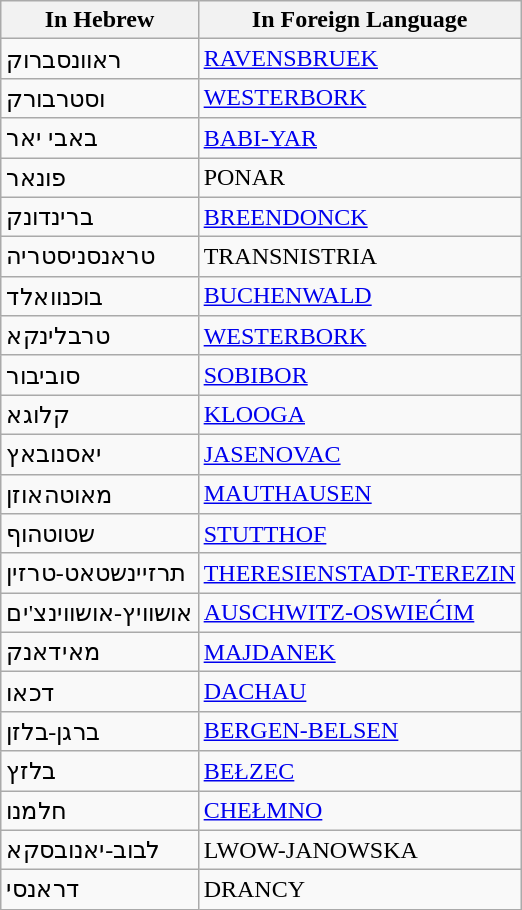<table class="wikitable">
<tr>
<th>In Hebrew</th>
<th>In Foreign Language</th>
</tr>
<tr>
<td>ראוונסברוק</td>
<td><a href='#'>RAVENSBRUEK</a></td>
</tr>
<tr>
<td>וסטרבורק</td>
<td><a href='#'>WESTERBORK</a></td>
</tr>
<tr>
<td>באבי יאר</td>
<td><a href='#'>BABI-YAR</a></td>
</tr>
<tr>
<td>פונאר</td>
<td>PONAR</td>
</tr>
<tr>
<td>ברינדונק</td>
<td><a href='#'>BREENDONCK</a></td>
</tr>
<tr>
<td>טראנסניסטריה</td>
<td>TRANSNISTRIA</td>
</tr>
<tr>
<td>בוכנוואלד</td>
<td><a href='#'>BUCHENWALD</a></td>
</tr>
<tr>
<td>טרבלינקא</td>
<td><a href='#'>WESTERBORK</a></td>
</tr>
<tr>
<td>סוביבור</td>
<td><a href='#'>SOBIBOR</a></td>
</tr>
<tr>
<td>קלוגא</td>
<td><a href='#'>KLOOGA</a></td>
</tr>
<tr>
<td>יאסנובאץ</td>
<td><a href='#'>JASENOVAC</a></td>
</tr>
<tr>
<td>מאוטהאוזן</td>
<td><a href='#'>MAUTHAUSEN</a></td>
</tr>
<tr>
<td>שטוטהוף</td>
<td><a href='#'>STUTTHOF</a></td>
</tr>
<tr>
<td>תרזיינשטאט-טרזין</td>
<td><a href='#'>THERESIENSTADT-TEREZIN</a></td>
</tr>
<tr>
<td>אושוויץ-אושווינצ'ים</td>
<td><a href='#'>AUSCHWITZ-OSWIEĆIM</a></td>
</tr>
<tr>
<td>מאידאנק</td>
<td><a href='#'>MAJDANEK</a></td>
</tr>
<tr>
<td>דכאו</td>
<td><a href='#'>DACHAU</a></td>
</tr>
<tr>
<td>ברגן-בלזן</td>
<td><a href='#'>BERGEN-BELSEN</a></td>
</tr>
<tr>
<td>בלזץ</td>
<td><a href='#'>BEŁZEC</a></td>
</tr>
<tr>
<td>חלמנו</td>
<td><a href='#'>CHEŁMNO</a></td>
</tr>
<tr>
<td>לבוב-יאנובסקא</td>
<td>LWOW-JANOWSKA</td>
</tr>
<tr>
<td>דראנסי</td>
<td>DRANCY</td>
</tr>
</table>
